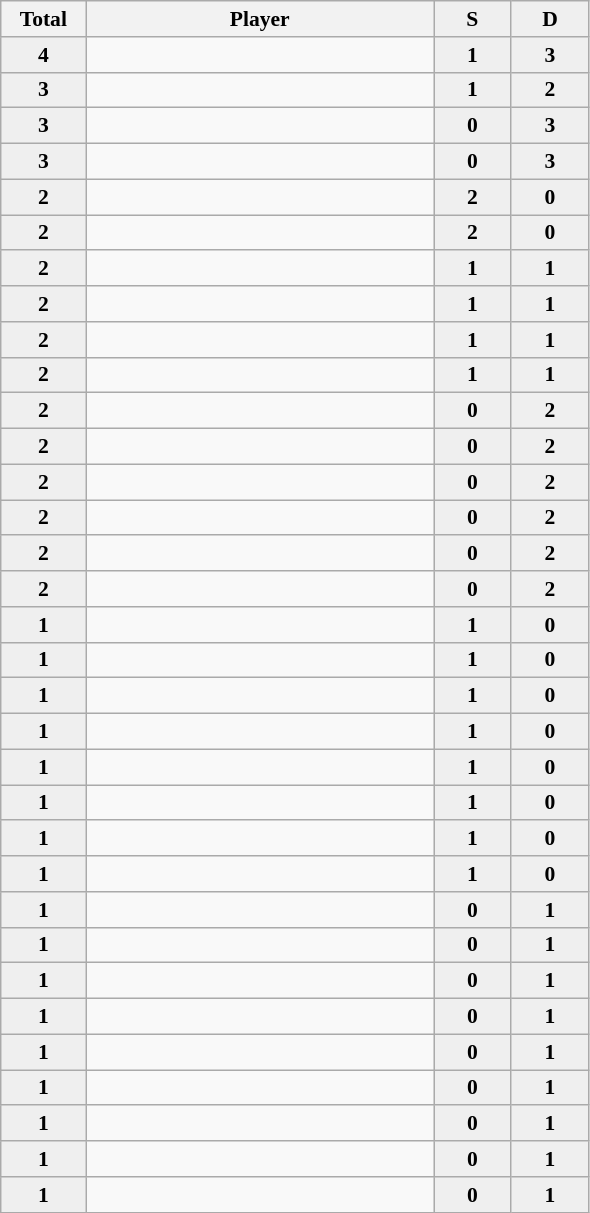<table class="wikitable" style="font-size:90%;">
<tr>
<th width=50>Total</th>
<th width=225>Player</th>
<th width=45 style="background:#efefef"> S </th>
<th width=45 style="background:#efefef"> D </th>
</tr>
<tr align=center>
<td bgcolor=#efefef><strong>4</strong></td>
<td align=left></td>
<td bgcolor=#efefef><strong>1</strong></td>
<td bgcolor=#efefef><strong>3</strong></td>
</tr>
<tr align=center>
<td bgcolor=#efefef><strong>3</strong></td>
<td align=left></td>
<td bgcolor=#efefef><strong>1</strong></td>
<td bgcolor=#efefef><strong>2</strong></td>
</tr>
<tr align=center>
<td bgcolor=#efefef><strong>3</strong></td>
<td align=left></td>
<td bgcolor=#efefef><strong>0</strong></td>
<td bgcolor=#efefef><strong>3</strong></td>
</tr>
<tr align=center>
<td bgcolor=#efefef><strong>3</strong></td>
<td align=left></td>
<td bgcolor=#efefef><strong>0</strong></td>
<td bgcolor=#efefef><strong>3</strong></td>
</tr>
<tr align=center>
<td bgcolor=#efefef><strong>2</strong></td>
<td align=left></td>
<td bgcolor=#efefef><strong>2</strong></td>
<td bgcolor=#efefef><strong>0</strong></td>
</tr>
<tr align=center>
<td bgcolor=#efefef><strong>2</strong></td>
<td align=left></td>
<td bgcolor=#efefef><strong>2</strong></td>
<td bgcolor=#efefef><strong>0</strong></td>
</tr>
<tr align=center>
<td bgcolor=#efefef><strong>2</strong></td>
<td align=left></td>
<td bgcolor=#efefef><strong>1</strong></td>
<td bgcolor=#efefef><strong>1</strong></td>
</tr>
<tr align=center>
<td bgcolor=#efefef><strong>2</strong></td>
<td align=left></td>
<td bgcolor=#efefef><strong>1</strong></td>
<td bgcolor=#efefef><strong>1</strong></td>
</tr>
<tr align=center>
<td bgcolor=#efefef><strong>2</strong></td>
<td align=left></td>
<td bgcolor=#efefef><strong>1</strong></td>
<td bgcolor=#efefef><strong>1</strong></td>
</tr>
<tr align=center>
<td bgcolor=#efefef><strong>2</strong></td>
<td align=left></td>
<td bgcolor=#efefef><strong>1</strong></td>
<td bgcolor=#efefef><strong>1</strong></td>
</tr>
<tr align=center>
<td bgcolor=#efefef><strong>2</strong></td>
<td align=left></td>
<td bgcolor=#efefef><strong>0</strong></td>
<td bgcolor=#efefef><strong>2</strong></td>
</tr>
<tr align=center>
<td bgcolor=#efefef><strong>2</strong></td>
<td align=left></td>
<td bgcolor=#efefef><strong>0</strong></td>
<td bgcolor=#efefef><strong>2</strong></td>
</tr>
<tr align=center>
<td bgcolor=#efefef><strong>2</strong></td>
<td align=left></td>
<td bgcolor=#efefef><strong>0</strong></td>
<td bgcolor=#efefef><strong>2</strong></td>
</tr>
<tr align=center>
<td bgcolor=#efefef><strong>2</strong></td>
<td align=left></td>
<td bgcolor=#efefef><strong>0</strong></td>
<td bgcolor=#efefef><strong>2</strong></td>
</tr>
<tr align=center>
<td bgcolor=#efefef><strong>2</strong></td>
<td align=left></td>
<td bgcolor=#efefef><strong>0</strong></td>
<td bgcolor=#efefef><strong>2</strong></td>
</tr>
<tr align=center>
<td bgcolor=#efefef><strong>2</strong></td>
<td align=left></td>
<td bgcolor=#efefef><strong>0</strong></td>
<td bgcolor=#efefef><strong>2</strong></td>
</tr>
<tr align=center>
<td bgcolor=#efefef><strong>1</strong></td>
<td align=left></td>
<td bgcolor=#efefef><strong>1</strong></td>
<td bgcolor=#efefef><strong>0</strong></td>
</tr>
<tr align=center>
<td bgcolor=#efefef><strong>1</strong></td>
<td align=left></td>
<td bgcolor=#efefef><strong>1</strong></td>
<td bgcolor=#efefef><strong>0</strong></td>
</tr>
<tr align=center>
<td bgcolor=#efefef><strong>1</strong></td>
<td align=left></td>
<td bgcolor=#efefef><strong>1</strong></td>
<td bgcolor=#efefef><strong>0</strong></td>
</tr>
<tr align=center>
<td bgcolor=#efefef><strong>1</strong></td>
<td align=left></td>
<td bgcolor=#efefef><strong>1</strong></td>
<td bgcolor=#efefef><strong>0</strong></td>
</tr>
<tr align=center>
<td bgcolor=#efefef><strong>1</strong></td>
<td align=left></td>
<td bgcolor=#efefef><strong>1</strong></td>
<td bgcolor=#efefef><strong>0</strong></td>
</tr>
<tr align=center>
<td bgcolor=#efefef><strong>1</strong></td>
<td align=left></td>
<td bgcolor=#efefef><strong>1</strong></td>
<td bgcolor=#efefef><strong>0</strong></td>
</tr>
<tr align=center>
<td bgcolor=#efefef><strong>1</strong></td>
<td align=left></td>
<td bgcolor=#efefef><strong>1</strong></td>
<td bgcolor=#efefef><strong>0</strong></td>
</tr>
<tr align=center>
<td bgcolor=#efefef><strong>1</strong></td>
<td align=left></td>
<td bgcolor=#efefef><strong>1</strong></td>
<td bgcolor=#efefef><strong>0</strong></td>
</tr>
<tr align=center>
<td bgcolor=#efefef><strong>1</strong></td>
<td align=left></td>
<td bgcolor=#efefef><strong>0</strong></td>
<td bgcolor=#efefef><strong>1</strong></td>
</tr>
<tr align=center>
<td bgcolor=#efefef><strong>1</strong></td>
<td align=left></td>
<td bgcolor=#efefef><strong>0</strong></td>
<td bgcolor=#efefef><strong>1</strong></td>
</tr>
<tr align=center>
<td bgcolor=#efefef><strong>1</strong></td>
<td align=left></td>
<td bgcolor=#efefef><strong>0</strong></td>
<td bgcolor=#efefef><strong>1</strong></td>
</tr>
<tr align=center>
<td bgcolor=#efefef><strong>1</strong></td>
<td align=left></td>
<td bgcolor=#efefef><strong>0</strong></td>
<td bgcolor=#efefef><strong>1</strong></td>
</tr>
<tr align=center>
<td bgcolor=#efefef><strong>1</strong></td>
<td align=left></td>
<td bgcolor=#efefef><strong>0</strong></td>
<td bgcolor=#efefef><strong>1</strong></td>
</tr>
<tr align=center>
<td bgcolor=#efefef><strong>1</strong></td>
<td align=left></td>
<td bgcolor=#efefef><strong>0</strong></td>
<td bgcolor=#efefef><strong>1</strong></td>
</tr>
<tr align=center>
<td bgcolor=#efefef><strong>1</strong></td>
<td align=left></td>
<td bgcolor=#efefef><strong>0</strong></td>
<td bgcolor=#efefef><strong>1</strong></td>
</tr>
<tr align=center>
<td bgcolor=#efefef><strong>1</strong></td>
<td align=left></td>
<td bgcolor=#efefef><strong>0</strong></td>
<td bgcolor=#efefef><strong>1</strong></td>
</tr>
<tr align=center>
<td bgcolor=#efefef><strong>1</strong></td>
<td align=left></td>
<td bgcolor=#efefef><strong>0</strong></td>
<td bgcolor=#efefef><strong>1</strong></td>
</tr>
</table>
